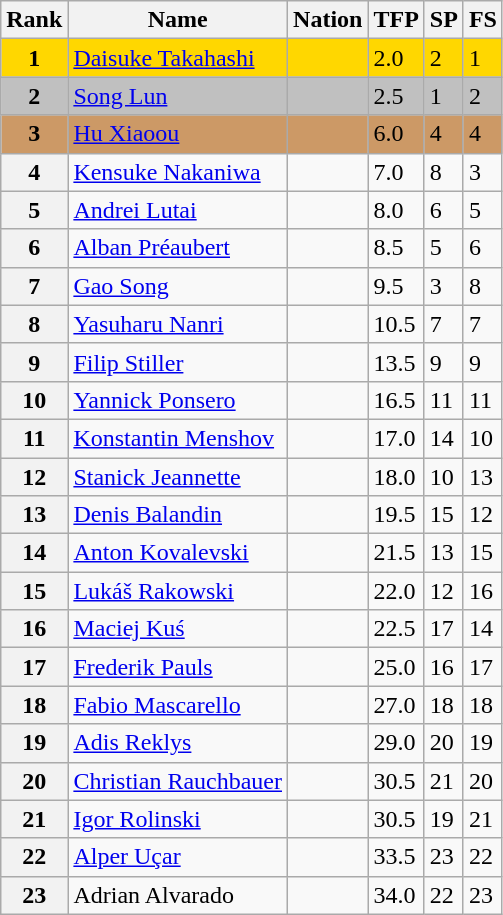<table class="wikitable sortable">
<tr>
<th>Rank</th>
<th>Name</th>
<th>Nation</th>
<th>TFP</th>
<th>SP</th>
<th>FS</th>
</tr>
<tr bgcolor="gold">
<td align="center"><strong>1</strong></td>
<td><a href='#'>Daisuke Takahashi</a></td>
<td></td>
<td>2.0</td>
<td>2</td>
<td>1</td>
</tr>
<tr bgcolor="silver">
<td align="center"><strong>2</strong></td>
<td><a href='#'>Song Lun</a></td>
<td></td>
<td>2.5</td>
<td>1</td>
<td>2</td>
</tr>
<tr bgcolor="cc9966">
<td align="center"><strong>3</strong></td>
<td><a href='#'>Hu Xiaoou</a></td>
<td></td>
<td>6.0</td>
<td>4</td>
<td>4</td>
</tr>
<tr>
<th>4</th>
<td><a href='#'>Kensuke Nakaniwa</a></td>
<td></td>
<td>7.0</td>
<td>8</td>
<td>3</td>
</tr>
<tr>
<th>5</th>
<td><a href='#'>Andrei Lutai</a></td>
<td></td>
<td>8.0</td>
<td>6</td>
<td>5</td>
</tr>
<tr>
<th>6</th>
<td><a href='#'>Alban Préaubert</a></td>
<td></td>
<td>8.5</td>
<td>5</td>
<td>6</td>
</tr>
<tr>
<th>7</th>
<td><a href='#'>Gao Song</a></td>
<td></td>
<td>9.5</td>
<td>3</td>
<td>8</td>
</tr>
<tr>
<th>8</th>
<td><a href='#'>Yasuharu Nanri</a></td>
<td></td>
<td>10.5</td>
<td>7</td>
<td>7</td>
</tr>
<tr>
<th>9</th>
<td><a href='#'>Filip Stiller</a></td>
<td></td>
<td>13.5</td>
<td>9</td>
<td>9</td>
</tr>
<tr>
<th>10</th>
<td><a href='#'>Yannick Ponsero</a></td>
<td></td>
<td>16.5</td>
<td>11</td>
<td>11</td>
</tr>
<tr>
<th>11</th>
<td><a href='#'>Konstantin Menshov</a></td>
<td></td>
<td>17.0</td>
<td>14</td>
<td>10</td>
</tr>
<tr>
<th>12</th>
<td><a href='#'>Stanick Jeannette</a></td>
<td></td>
<td>18.0</td>
<td>10</td>
<td>13</td>
</tr>
<tr>
<th>13</th>
<td><a href='#'>Denis Balandin</a></td>
<td></td>
<td>19.5</td>
<td>15</td>
<td>12</td>
</tr>
<tr>
<th>14</th>
<td><a href='#'>Anton Kovalevski</a></td>
<td></td>
<td>21.5</td>
<td>13</td>
<td>15</td>
</tr>
<tr>
<th>15</th>
<td><a href='#'>Lukáš Rakowski</a></td>
<td></td>
<td>22.0</td>
<td>12</td>
<td>16</td>
</tr>
<tr>
<th>16</th>
<td><a href='#'>Maciej Kuś</a></td>
<td></td>
<td>22.5</td>
<td>17</td>
<td>14</td>
</tr>
<tr>
<th>17</th>
<td><a href='#'>Frederik Pauls</a></td>
<td></td>
<td>25.0</td>
<td>16</td>
<td>17</td>
</tr>
<tr>
<th>18</th>
<td><a href='#'>Fabio Mascarello</a></td>
<td></td>
<td>27.0</td>
<td>18</td>
<td>18</td>
</tr>
<tr>
<th>19</th>
<td><a href='#'>Adis Reklys</a></td>
<td></td>
<td>29.0</td>
<td>20</td>
<td>19</td>
</tr>
<tr>
<th>20</th>
<td><a href='#'>Christian Rauchbauer</a></td>
<td></td>
<td>30.5</td>
<td>21</td>
<td>20</td>
</tr>
<tr>
<th>21</th>
<td><a href='#'>Igor Rolinski</a></td>
<td></td>
<td>30.5</td>
<td>19</td>
<td>21</td>
</tr>
<tr>
<th>22</th>
<td><a href='#'>Alper Uçar</a></td>
<td></td>
<td>33.5</td>
<td>23</td>
<td>22</td>
</tr>
<tr>
<th>23</th>
<td>Adrian Alvarado</td>
<td></td>
<td>34.0</td>
<td>22</td>
<td>23</td>
</tr>
</table>
